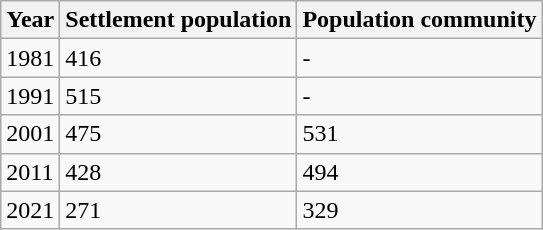<table class="wikitable">
<tr>
<th>Year</th>
<th>Settlement population</th>
<th>Population community</th>
</tr>
<tr>
<td>1981</td>
<td>416</td>
<td>-</td>
</tr>
<tr>
<td>1991</td>
<td>515</td>
<td>-</td>
</tr>
<tr>
<td>2001</td>
<td>475</td>
<td>531</td>
</tr>
<tr>
<td>2011</td>
<td>428</td>
<td>494</td>
</tr>
<tr>
<td>2021</td>
<td>271</td>
<td>329</td>
</tr>
</table>
